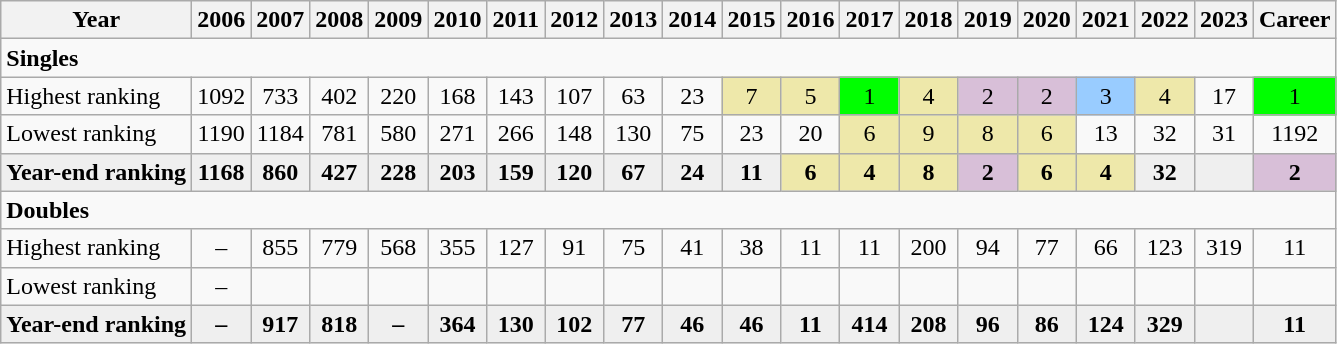<table class="wikitable" style="text-align:center;">
<tr>
<th>Year</th>
<th>2006</th>
<th>2007</th>
<th>2008</th>
<th>2009</th>
<th>2010</th>
<th>2011</th>
<th>2012</th>
<th>2013</th>
<th>2014</th>
<th>2015</th>
<th>2016</th>
<th>2017</th>
<th>2018</th>
<th>2019</th>
<th>2020</th>
<th>2021</th>
<th>2022</th>
<th>2023</th>
<th>Career</th>
</tr>
<tr>
<td colspan="20" align="left"><strong>Singles</strong></td>
</tr>
<tr>
<td align="left">Highest ranking</td>
<td>1092</td>
<td>733</td>
<td>402</td>
<td>220</td>
<td>168</td>
<td>143</td>
<td>107</td>
<td>63</td>
<td>23</td>
<td bgcolor=eee8aa>7</td>
<td bgcolor=eee8aa>5</td>
<td bgcolor=lime>1</td>
<td bgcolor=eee8aa>4</td>
<td bgcolor=thistle>2</td>
<td bgcolor=thistle>2</td>
<td bgcolor=#9cf>3</td>
<td bgcolor=eee8aa>4</td>
<td>17</td>
<td bgcolor=lime>1</td>
</tr>
<tr>
<td align="left">Lowest ranking</td>
<td>1190</td>
<td>1184</td>
<td>781</td>
<td>580</td>
<td>271</td>
<td>266</td>
<td>148</td>
<td>130</td>
<td>75</td>
<td>23</td>
<td>20</td>
<td bgcolor=eee8aa>6</td>
<td bgcolor=eee8aa>9</td>
<td bgcolor=eee8aa>8</td>
<td bgcolor=eee8aa>6</td>
<td>13</td>
<td>32</td>
<td>31</td>
<td>1192</td>
</tr>
<tr style="background:#efefef;font-weight:bold">
<td align="left">Year-end ranking</td>
<td>1168</td>
<td>860</td>
<td>427</td>
<td>228</td>
<td>203</td>
<td>159</td>
<td>120</td>
<td>67</td>
<td>24</td>
<td>11</td>
<td bgcolor=eee8aa>6</td>
<td bgcolor=eee8aa>4</td>
<td bgcolor=eee8aa>8</td>
<td bgcolor=thistle>2</td>
<td bgcolor=eee8aa>6</td>
<td bgcolor=eee8aa>4</td>
<td>32</td>
<td></td>
<td bgcolor=thistle>2</td>
</tr>
<tr>
<td colspan="20" align="left"><strong>Doubles</strong></td>
</tr>
<tr>
<td align="left">Highest ranking</td>
<td>–</td>
<td>855</td>
<td>779</td>
<td>568</td>
<td>355</td>
<td>127</td>
<td>91</td>
<td>75</td>
<td>41</td>
<td>38</td>
<td>11</td>
<td>11</td>
<td>200</td>
<td>94</td>
<td>77</td>
<td>66</td>
<td>123</td>
<td>319</td>
<td>11</td>
</tr>
<tr>
<td align="left">Lowest ranking</td>
<td>–</td>
<td></td>
<td></td>
<td></td>
<td></td>
<td></td>
<td></td>
<td></td>
<td></td>
<td></td>
<td></td>
<td></td>
<td></td>
<td></td>
<td></td>
<td></td>
<td></td>
<td></td>
<td></td>
</tr>
<tr style="background:#efefef;font-weight:bold">
<td align="left">Year-end ranking</td>
<td>–</td>
<td>917</td>
<td>818</td>
<td>–</td>
<td>364</td>
<td>130</td>
<td>102</td>
<td>77</td>
<td>46</td>
<td>46</td>
<td>11</td>
<td>414</td>
<td>208</td>
<td>96</td>
<td>86</td>
<td>124</td>
<td>329</td>
<td></td>
<td>11</td>
</tr>
</table>
